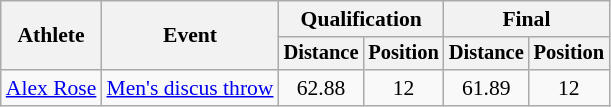<table class=wikitable style="font-size:90%">
<tr>
<th rowspan="2">Athlete</th>
<th rowspan="2">Event</th>
<th colspan="2">Qualification</th>
<th colspan="2">Final</th>
</tr>
<tr style="font-size:95%">
<th>Distance</th>
<th>Position</th>
<th>Distance</th>
<th>Position</th>
</tr>
<tr align=center>
<td align=left><a href='#'>Alex Rose</a></td>
<td align=left><a href='#'>Men's discus throw</a></td>
<td>62.88</td>
<td>12</td>
<td>61.89</td>
<td>12</td>
</tr>
</table>
